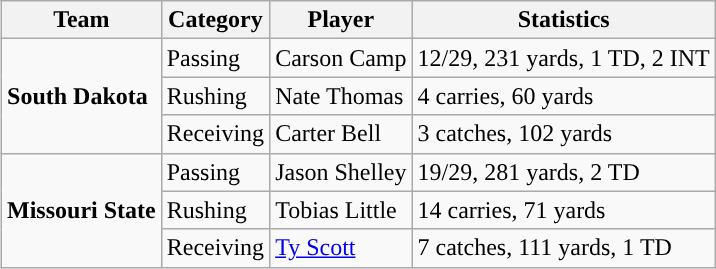<table class="wikitable" style="float: right;">
<tr>
<th>Team</th>
<th>Category</th>
<th>Player</th>
<th>Statistics</th>
</tr>
<tr>
<td rowspan=3><strong>South Dakota</strong></td>
<td>Passing</td>
<td>Carson Camp</td>
<td>12/29, 231 yards, 1 TD, 2 INT</td>
</tr>
<tr>
<td>Rushing</td>
<td>Nate Thomas</td>
<td>4 carries, 60 yards</td>
</tr>
<tr>
<td>Receiving</td>
<td>Carter Bell</td>
<td>3 catches, 102 yards</td>
</tr>
<tr>
<td rowspan=3><strong>Missouri State</strong></td>
<td>Passing</td>
<td>Jason Shelley</td>
<td>19/29, 281 yards, 2 TD</td>
</tr>
<tr>
<td>Rushing</td>
<td>Tobias Little</td>
<td>14 carries, 71 yards</td>
</tr>
<tr>
<td>Receiving</td>
<td><a href='#'>Ty Scott</a></td>
<td>7 catches, 111 yards, 1 TD</td>
</tr>
</table>
